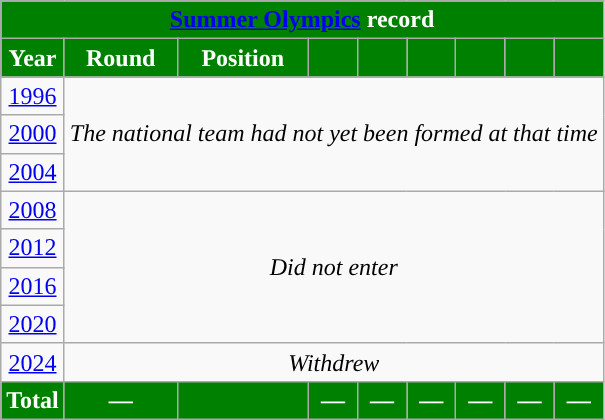<table class="wikitable" style="text-align:center">
<tr>
<th colspan="9" style="background:green; color:#FFF; "><a href='#'><span>Summer Olympics</span></a> record</th>
</tr>
<tr>
<th style="background:green; color:#FFF; ">Year</th>
<th style="background:green; color:#FFF; ">Round</th>
<th style="background:green; color:#FFF; ">Position</th>
<th style="background:green; color:#FFF; "></th>
<th style="background:green; color:#FFF; "></th>
<th style="background:green; color:#FFF; "></th>
<th style="background:green; color:#FFF; "></th>
<th style="background:green; color:#FFF; "></th>
<th style="background:green; color:#FFF; "></th>
</tr>
<tr>
<td> <a href='#'>1996</a></td>
<td rowspan="3" colspan="8"><em>The national team had not yet been formed at that time</em></td>
</tr>
<tr>
<td> <a href='#'>2000</a></td>
</tr>
<tr>
<td> <a href='#'>2004</a></td>
</tr>
<tr>
<td> <a href='#'>2008</a></td>
<td rowspan="4" colspan="8"><em>Did not enter</em></td>
</tr>
<tr>
<td> <a href='#'>2012</a></td>
</tr>
<tr>
<td> <a href='#'>2016</a></td>
</tr>
<tr>
<td> <a href='#'>2020</a></td>
</tr>
<tr>
<td> <a href='#'>2024</a></td>
<td colspan="8"><em>Withdrew</em></td>
</tr>
<tr>
<th style="background:green; color:#FFF; ">Total</th>
<th style="background:green; color:#FFF; ">—</th>
<th style="background:green; color:#FFF; "></th>
<th style="background:green; color:#FFF; ">—</th>
<th style="background:green; color:#FFF; ">—</th>
<th style="background:green; color:#FFF; ">—</th>
<th style="background:green; color:#FFF; ">—</th>
<th style="background:green; color:#FFF; ">—</th>
<th style="background:green; color:#FFF; ">—</th>
</tr>
</table>
